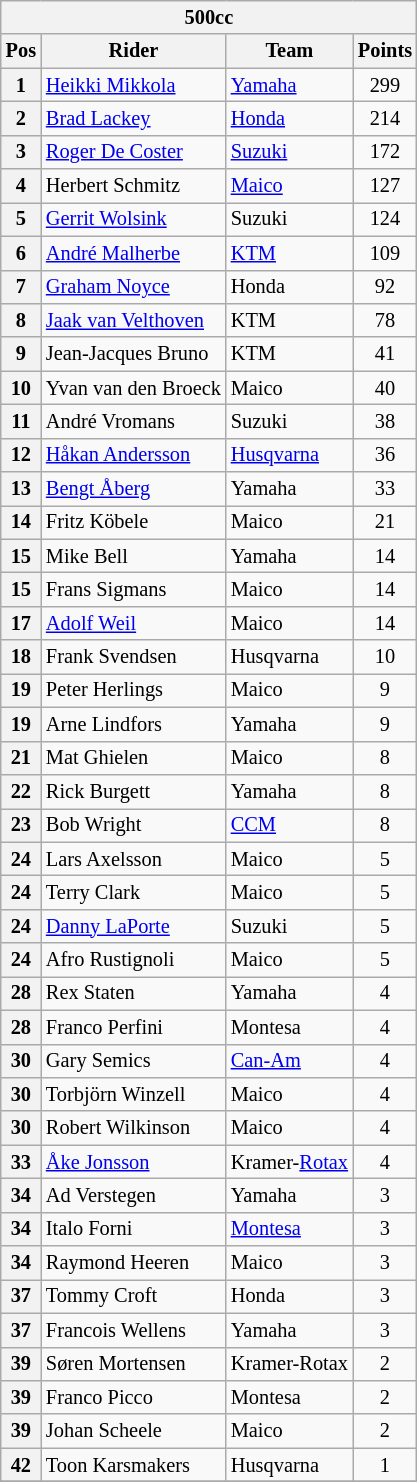<table class="wikitable" style="font-size: 85%;">
<tr>
<th colspan=4>500cc</th>
</tr>
<tr>
<th align=center>Pos</th>
<th align=center>Rider</th>
<th align=center>Team</th>
<th align=center>Points</th>
</tr>
<tr>
<th>1</th>
<td> <a href='#'>Heikki Mikkola</a></td>
<td><a href='#'>Yamaha</a></td>
<td align="center">299</td>
</tr>
<tr>
<th>2</th>
<td> <a href='#'>Brad Lackey</a></td>
<td><a href='#'>Honda</a></td>
<td align="center">214</td>
</tr>
<tr>
<th>3</th>
<td> <a href='#'>Roger De Coster</a></td>
<td><a href='#'>Suzuki</a></td>
<td align="center">172</td>
</tr>
<tr>
<th>4</th>
<td> Herbert Schmitz</td>
<td><a href='#'>Maico</a></td>
<td align="center">127</td>
</tr>
<tr>
<th>5</th>
<td> <a href='#'>Gerrit Wolsink</a></td>
<td>Suzuki</td>
<td align="center">124</td>
</tr>
<tr>
<th>6</th>
<td> <a href='#'>André Malherbe</a></td>
<td><a href='#'>KTM</a></td>
<td align="center">109</td>
</tr>
<tr>
<th>7</th>
<td> <a href='#'>Graham Noyce</a></td>
<td>Honda</td>
<td align="center">92</td>
</tr>
<tr>
<th>8</th>
<td> <a href='#'>Jaak van Velthoven</a></td>
<td>KTM</td>
<td align="center">78</td>
</tr>
<tr>
<th>9</th>
<td> Jean-Jacques Bruno</td>
<td>KTM</td>
<td align="center">41</td>
</tr>
<tr>
<th>10</th>
<td> Yvan van den Broeck</td>
<td>Maico</td>
<td align="center">40</td>
</tr>
<tr>
<th>11</th>
<td> André Vromans</td>
<td>Suzuki</td>
<td align="center">38</td>
</tr>
<tr>
<th>12</th>
<td> <a href='#'>Håkan Andersson</a></td>
<td><a href='#'>Husqvarna</a></td>
<td align="center">36</td>
</tr>
<tr>
<th>13</th>
<td> <a href='#'>Bengt Åberg</a></td>
<td>Yamaha</td>
<td align="center">33</td>
</tr>
<tr>
<th>14</th>
<td> Fritz Köbele</td>
<td>Maico</td>
<td align="center">21</td>
</tr>
<tr>
<th>15</th>
<td> Mike Bell</td>
<td>Yamaha</td>
<td align="center">14</td>
</tr>
<tr>
<th>15</th>
<td> Frans Sigmans</td>
<td>Maico</td>
<td align="center">14</td>
</tr>
<tr>
<th>17</th>
<td> <a href='#'>Adolf Weil</a></td>
<td>Maico</td>
<td align="center">14</td>
</tr>
<tr>
<th>18</th>
<td> Frank Svendsen</td>
<td>Husqvarna</td>
<td align="center">10</td>
</tr>
<tr>
<th>19</th>
<td> Peter Herlings</td>
<td>Maico</td>
<td align="center">9</td>
</tr>
<tr>
<th>19</th>
<td> Arne Lindfors</td>
<td>Yamaha</td>
<td align="center">9</td>
</tr>
<tr>
<th>21</th>
<td> Mat Ghielen</td>
<td>Maico</td>
<td align="center">8</td>
</tr>
<tr>
<th>22</th>
<td> Rick Burgett</td>
<td>Yamaha</td>
<td align="center">8</td>
</tr>
<tr>
<th>23</th>
<td> Bob Wright</td>
<td><a href='#'>CCM</a></td>
<td align="center">8</td>
</tr>
<tr>
<th>24</th>
<td> Lars Axelsson</td>
<td>Maico</td>
<td align="center">5</td>
</tr>
<tr>
<th>24</th>
<td> Terry Clark</td>
<td>Maico</td>
<td align="center">5</td>
</tr>
<tr>
<th>24</th>
<td> <a href='#'>Danny LaPorte</a></td>
<td>Suzuki</td>
<td align="center">5</td>
</tr>
<tr>
<th>24</th>
<td> Afro Rustignoli</td>
<td>Maico</td>
<td align="center">5</td>
</tr>
<tr>
<th>28</th>
<td> Rex Staten</td>
<td>Yamaha</td>
<td align="center">4</td>
</tr>
<tr>
<th>28</th>
<td> Franco Perfini</td>
<td>Montesa</td>
<td align="center">4</td>
</tr>
<tr>
<th>30</th>
<td> Gary Semics</td>
<td><a href='#'>Can-Am</a></td>
<td align="center">4</td>
</tr>
<tr>
<th>30</th>
<td> Torbjörn Winzell</td>
<td>Maico</td>
<td align="center">4</td>
</tr>
<tr>
<th>30</th>
<td> Robert Wilkinson</td>
<td>Maico</td>
<td align="center">4</td>
</tr>
<tr>
<th>33</th>
<td> <a href='#'>Åke Jonsson</a></td>
<td>Kramer-<a href='#'>Rotax</a></td>
<td align="center">4</td>
</tr>
<tr>
<th>34</th>
<td> Ad Verstegen</td>
<td>Yamaha</td>
<td align="center">3</td>
</tr>
<tr>
<th>34</th>
<td> Italo Forni</td>
<td><a href='#'>Montesa</a></td>
<td align="center">3</td>
</tr>
<tr>
<th>34</th>
<td> Raymond Heeren</td>
<td>Maico</td>
<td align="center">3</td>
</tr>
<tr>
<th>37</th>
<td> Tommy Croft</td>
<td>Honda</td>
<td align="center">3</td>
</tr>
<tr>
<th>37</th>
<td> Francois Wellens</td>
<td>Yamaha</td>
<td align="center">3</td>
</tr>
<tr>
<th>39</th>
<td> Søren Mortensen</td>
<td>Kramer-Rotax</td>
<td align="center">2</td>
</tr>
<tr>
<th>39</th>
<td> Franco Picco</td>
<td>Montesa</td>
<td align="center">2</td>
</tr>
<tr>
<th>39</th>
<td> Johan Scheele</td>
<td>Maico</td>
<td align="center">2</td>
</tr>
<tr>
<th>42</th>
<td> Toon Karsmakers</td>
<td>Husqvarna</td>
<td align="center">1</td>
</tr>
<tr>
</tr>
</table>
